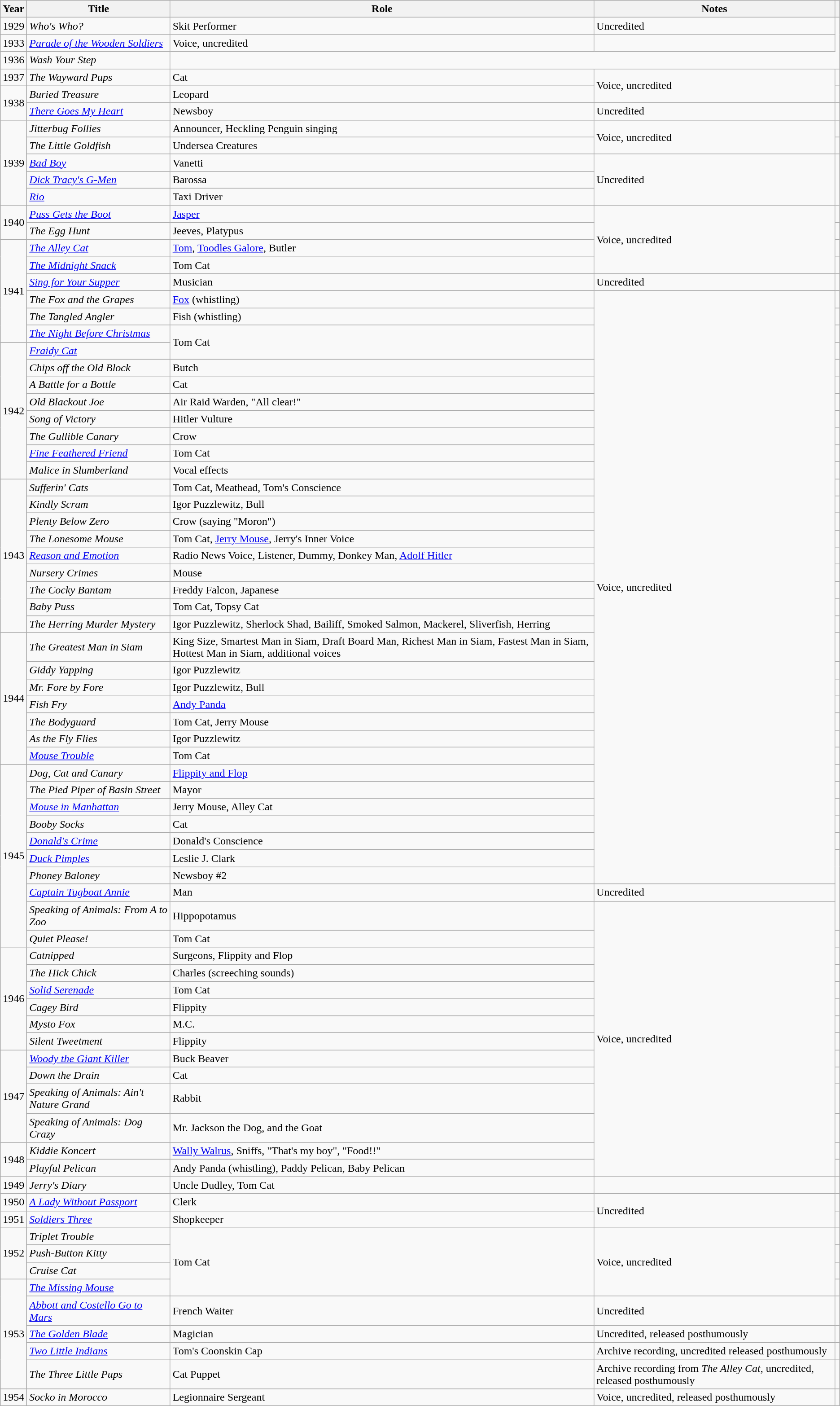<table class="wikitable">
<tr>
<th>Year</th>
<th>Title</th>
<th>Role</th>
<th>Notes</th>
<th></th>
</tr>
<tr>
<td>1929</td>
<td><em>Who's Who?</em></td>
<td>Skit Performer</td>
<td>Uncredited</td>
</tr>
<tr>
<td>1933</td>
<td><em><a href='#'>Parade of the Wooden Soldiers</a></em></td>
<td>Voice, uncredited</td>
<td></td>
</tr>
<tr>
<td>1936</td>
<td><em>Wash Your Step</em></td>
</tr>
<tr>
<td>1937</td>
<td><em>The Wayward Pups</em></td>
<td>Cat</td>
<td rowspan="2">Voice, uncredited</td>
<td></td>
</tr>
<tr>
<td rowspan="2">1938</td>
<td><em>Buried Treasure</em></td>
<td>Leopard</td>
<td></td>
</tr>
<tr>
<td><em><a href='#'>There Goes My Heart</a></em></td>
<td>Newsboy</td>
<td>Uncredited</td>
</tr>
<tr>
<td rowspan="5">1939</td>
<td><em>Jitterbug Follies</em></td>
<td>Announcer, Heckling Penguin singing</td>
<td rowspan="2">Voice, uncredited</td>
<td></td>
</tr>
<tr>
<td><em>The Little Goldfish</em></td>
<td>Undersea Creatures</td>
<td></td>
</tr>
<tr>
<td><em><a href='#'>Bad Boy</a></em></td>
<td>Vanetti</td>
<td rowspan="3">Uncredited</td>
</tr>
<tr>
<td><em><a href='#'>Dick Tracy's G-Men</a></em></td>
<td>Barossa</td>
</tr>
<tr>
<td><em><a href='#'>Rio</a></em></td>
<td>Taxi Driver</td>
</tr>
<tr>
<td rowspan="2">1940</td>
<td><em><a href='#'>Puss Gets the Boot</a></em></td>
<td><a href='#'>Jasper</a></td>
<td rowspan="4">Voice, uncredited</td>
<td></td>
</tr>
<tr>
<td><em>The Egg Hunt</em></td>
<td>Jeeves, Platypus</td>
<td></td>
</tr>
<tr>
<td rowspan="6">1941</td>
<td><em><a href='#'>The Alley Cat</a></em></td>
<td><a href='#'>Tom</a>, <a href='#'>Toodles Galore</a>, Butler</td>
<td></td>
</tr>
<tr>
<td><em><a href='#'>The Midnight Snack</a></em></td>
<td>Tom Cat</td>
<td></td>
</tr>
<tr>
<td><em><a href='#'>Sing for Your Supper</a></em></td>
<td>Musician</td>
<td>Uncredited</td>
</tr>
<tr>
<td><em>The Fox and the Grapes</em></td>
<td><a href='#'>Fox</a> (whistling)</td>
<td rowspan="34">Voice, uncredited</td>
<td></td>
</tr>
<tr>
<td><em>The Tangled Angler</em></td>
<td>Fish (whistling)</td>
<td></td>
</tr>
<tr>
<td><em><a href='#'>The Night Before Christmas</a></em></td>
<td rowspan="2">Tom Cat</td>
<td></td>
</tr>
<tr>
<td rowspan="8">1942</td>
<td><em><a href='#'>Fraidy Cat</a></em></td>
<td></td>
</tr>
<tr>
<td><em>Chips off the Old Block</em></td>
<td>Butch</td>
<td></td>
</tr>
<tr>
<td><em>A Battle for a Bottle</em></td>
<td>Cat</td>
<td></td>
</tr>
<tr>
<td><em>Old Blackout Joe</em></td>
<td>Air Raid Warden, "All clear!"</td>
<td></td>
</tr>
<tr>
<td><em>Song of Victory</em></td>
<td>Hitler Vulture</td>
<td></td>
</tr>
<tr>
<td><em>The Gullible Canary</em></td>
<td>Crow</td>
<td></td>
</tr>
<tr>
<td><em><a href='#'>Fine Feathered Friend</a></em></td>
<td>Tom Cat</td>
<td></td>
</tr>
<tr>
<td><em>Malice in Slumberland</em></td>
<td>Vocal effects</td>
<td></td>
</tr>
<tr>
<td rowspan="9">1943</td>
<td><em>Sufferin' Cats</em></td>
<td>Tom Cat, Meathead, Tom's Conscience</td>
<td></td>
</tr>
<tr>
<td><em>Kindly Scram</em></td>
<td>Igor Puzzlewitz, Bull</td>
<td></td>
</tr>
<tr>
<td><em>Plenty Below Zero</em></td>
<td>Crow (saying "Moron")</td>
<td></td>
</tr>
<tr>
<td><em>The Lonesome Mouse</em></td>
<td>Tom Cat, <a href='#'>Jerry Mouse</a>, Jerry's Inner Voice</td>
<td></td>
</tr>
<tr>
<td><em><a href='#'>Reason and Emotion</a></em></td>
<td>Radio News Voice, Listener, Dummy, Donkey Man, <a href='#'>Adolf Hitler</a></td>
<td></td>
</tr>
<tr>
<td><em>Nursery Crimes</em></td>
<td>Mouse</td>
<td></td>
</tr>
<tr>
<td><em>The Cocky Bantam</em></td>
<td>Freddy Falcon, Japanese</td>
<td></td>
</tr>
<tr>
<td><em>Baby Puss</em></td>
<td>Tom Cat, Topsy Cat</td>
<td></td>
</tr>
<tr>
<td><em>The Herring Murder Mystery</em></td>
<td>Igor Puzzlewitz, Sherlock Shad, Bailiff, Smoked Salmon, Mackerel, Sliverfish, Herring</td>
<td></td>
</tr>
<tr>
<td rowspan="7">1944</td>
<td><em>The Greatest Man in Siam</em></td>
<td>King Size, Smartest Man in Siam, Draft Board Man, Richest Man in Siam, Fastest Man in Siam, Hottest Man in Siam, additional voices</td>
<td></td>
</tr>
<tr>
<td><em>Giddy Yapping</em></td>
<td>Igor Puzzlewitz</td>
<td></td>
</tr>
<tr>
<td><em>Mr. Fore by Fore</em></td>
<td>Igor Puzzlewitz, Bull</td>
<td></td>
</tr>
<tr>
<td><em>Fish Fry</em></td>
<td><a href='#'>Andy Panda</a></td>
<td></td>
</tr>
<tr>
<td><em>The Bodyguard</em></td>
<td>Tom Cat, Jerry Mouse</td>
<td></td>
</tr>
<tr>
<td><em>As the Fly Flies</em></td>
<td>Igor Puzzlewitz</td>
<td></td>
</tr>
<tr>
<td><em><a href='#'>Mouse Trouble</a></em></td>
<td>Tom Cat</td>
<td></td>
</tr>
<tr>
<td rowspan="10">1945</td>
<td><em>Dog, Cat and Canary</em></td>
<td><a href='#'>Flippity and Flop</a></td>
<td></td>
</tr>
<tr>
<td><em>The Pied Piper of Basin Street</em></td>
<td>Mayor</td>
<td></td>
</tr>
<tr>
<td><em><a href='#'>Mouse in Manhattan</a></em></td>
<td>Jerry Mouse, Alley Cat</td>
<td></td>
</tr>
<tr>
<td><em>Booby Socks</em></td>
<td>Cat</td>
<td></td>
</tr>
<tr>
<td><em><a href='#'>Donald's Crime</a></em></td>
<td>Donald's Conscience</td>
<td></td>
</tr>
<tr>
<td><em><a href='#'>Duck Pimples</a></em></td>
<td>Leslie J. Clark</td>
</tr>
<tr>
<td><em>Phoney Baloney</em></td>
<td>Newsboy #2</td>
</tr>
<tr>
<td><em><a href='#'>Captain Tugboat Annie</a></em></td>
<td>Man</td>
<td>Uncredited</td>
</tr>
<tr>
<td><em>Speaking of Animals: From A to Zoo</em></td>
<td>Hippopotamus</td>
<td rowspan="14">Voice, uncredited</td>
</tr>
<tr>
<td><em>Quiet Please!</em></td>
<td>Tom Cat</td>
<td></td>
</tr>
<tr>
<td rowspan="6">1946</td>
<td><em>Catnipped</em></td>
<td>Surgeons, Flippity and Flop</td>
<td></td>
</tr>
<tr>
<td><em>The Hick Chick</em></td>
<td>Charles (screeching sounds)</td>
</tr>
<tr>
<td><em><a href='#'>Solid Serenade</a></em></td>
<td>Tom Cat</td>
<td></td>
</tr>
<tr>
<td><em>Cagey Bird</em></td>
<td>Flippity</td>
<td></td>
</tr>
<tr>
<td><em>Mysto Fox</em></td>
<td>M.C.</td>
<td></td>
</tr>
<tr>
<td><em>Silent Tweetment</em></td>
<td>Flippity</td>
<td></td>
</tr>
<tr>
<td rowspan="4">1947</td>
<td><em><a href='#'>Woody the Giant Killer</a></em></td>
<td>Buck Beaver</td>
<td></td>
</tr>
<tr>
<td><em>Down the Drain</em></td>
<td>Cat</td>
</tr>
<tr>
<td><em>Speaking of Animals: Ain't Nature Grand</em></td>
<td>Rabbit</td>
<td></td>
</tr>
<tr>
<td><em>Speaking of Animals: Dog Crazy</em></td>
<td>Mr. Jackson the Dog, and the Goat</td>
</tr>
<tr>
<td rowspan="2">1948</td>
<td><em>Kiddie Koncert</em></td>
<td><a href='#'>Wally Walrus</a>, Sniffs, "That's my boy", "Food!!"</td>
<td></td>
</tr>
<tr>
<td><em>Playful Pelican</em></td>
<td>Andy Panda (whistling), Paddy Pelican, Baby Pelican</td>
<td></td>
</tr>
<tr>
<td>1949</td>
<td><em>Jerry's Diary</em></td>
<td>Uncle Dudley, Tom Cat</td>
<td></td>
</tr>
<tr>
<td>1950</td>
<td><em><a href='#'>A Lady Without Passport</a></em></td>
<td>Clerk</td>
<td rowspan="2">Uncredited</td>
<td></td>
</tr>
<tr>
<td>1951</td>
<td><em><a href='#'>Soldiers Three</a></em></td>
<td>Shopkeeper</td>
<td></td>
</tr>
<tr>
<td rowspan="3">1952</td>
<td><em>Triplet Trouble</em></td>
<td rowspan="4">Tom Cat</td>
<td rowspan="4">Voice, uncredited</td>
<td></td>
</tr>
<tr>
<td><em>Push-Button Kitty</em></td>
<td></td>
</tr>
<tr>
<td><em>Cruise Cat</em></td>
<td></td>
</tr>
<tr>
<td rowspan="5">1953</td>
<td><em><a href='#'>The Missing Mouse</a></em></td>
<td></td>
</tr>
<tr>
<td><em><a href='#'>Abbott and Costello Go to Mars</a></em></td>
<td>French Waiter</td>
<td>Uncredited</td>
<td></td>
</tr>
<tr>
<td><em><a href='#'>The Golden Blade</a></em></td>
<td>Magician</td>
<td>Uncredited, released posthumously</td>
<td></td>
</tr>
<tr>
<td><em><a href='#'>Two Little Indians</a></em></td>
<td>Tom's Coonskin Cap</td>
<td>Archive recording, uncredited released posthumously</td>
<td></td>
</tr>
<tr>
<td><em>The Three Little Pups</em></td>
<td>Cat Puppet</td>
<td>Archive recording from <em>The Alley Cat</em>, uncredited, released posthumously</td>
<td></td>
</tr>
<tr>
<td>1954</td>
<td><em>Socko in Morocco</em></td>
<td>Legionnaire Sergeant</td>
<td>Voice, uncredited, released posthumously</td>
<td></td>
</tr>
</table>
